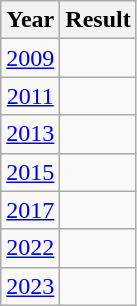<table class="wikitable" style="text-align:center">
<tr>
<th>Year</th>
<th>Result</th>
</tr>
<tr>
<td><a href='#'>2009</a></td>
<td></td>
</tr>
<tr>
<td><a href='#'>2011</a></td>
<td></td>
</tr>
<tr>
<td><a href='#'>2013</a></td>
<td></td>
</tr>
<tr>
<td><a href='#'>2015</a></td>
<td></td>
</tr>
<tr>
<td><a href='#'>2017</a></td>
<td></td>
</tr>
<tr>
<td><a href='#'>2022</a></td>
<td></td>
</tr>
<tr>
<td><a href='#'>2023</a></td>
<td></td>
</tr>
</table>
